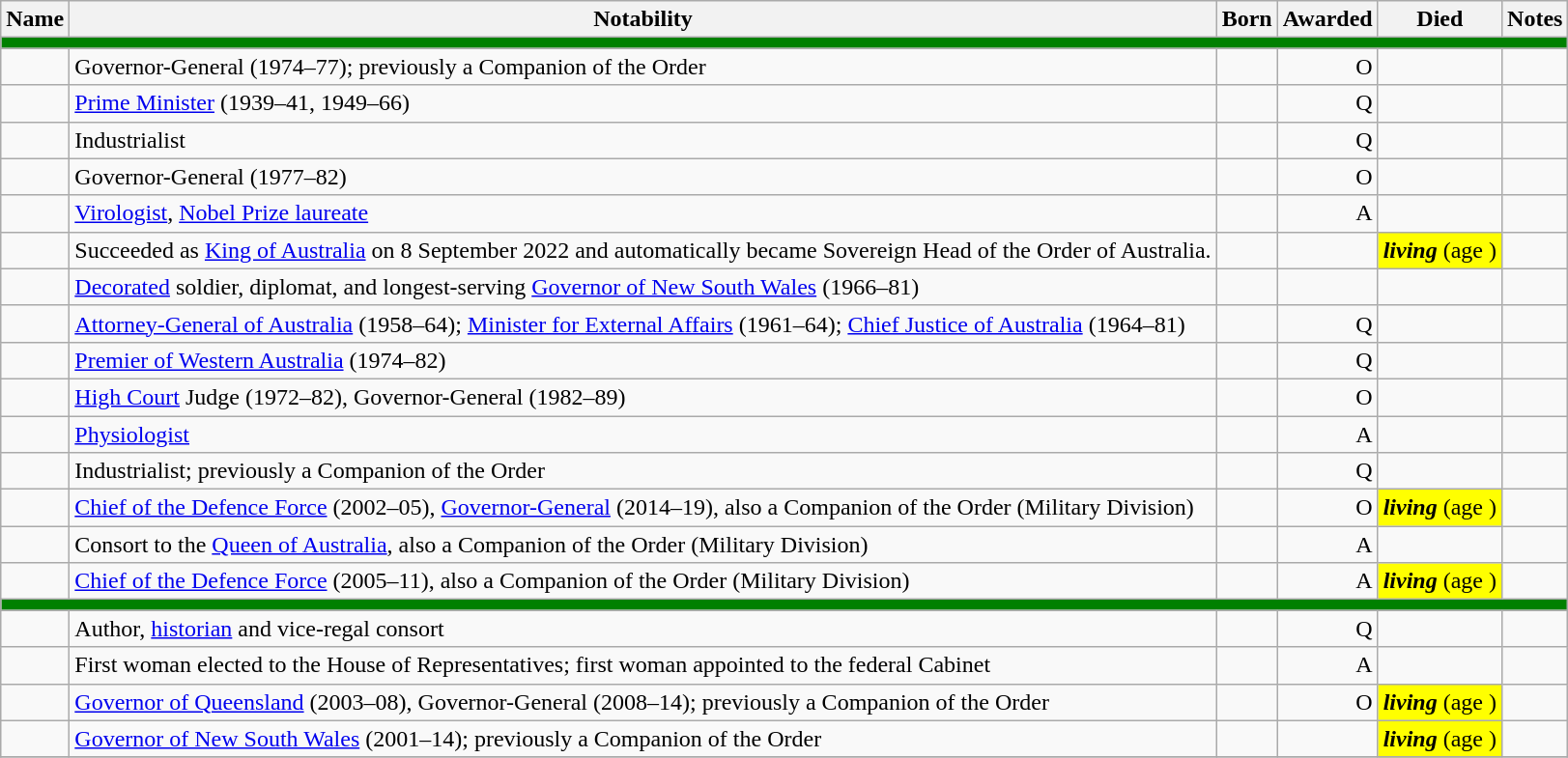<table class="wikitable sortable">
<tr>
<th>Name</th>
<th class="unsortable">Notability</th>
<th>Born</th>
<th>Awarded</th>
<th>Died</th>
<th class="unsortable">Notes</th>
</tr>
<tr>
<td colspan=6 style="background:green"></td>
</tr>
<tr>
<td> </td>
<td>Governor-General (1974–77); previously a Companion of the Order</td>
<td align="right"></td>
<td align="right"> O</td>
<td align="right"></td>
<td></td>
</tr>
<tr>
<td> </td>
<td><a href='#'>Prime Minister</a> (1939–41, 1949–66)</td>
<td align="right"></td>
<td align="right"> Q</td>
<td align="right"></td>
<td></td>
</tr>
<tr>
<td> </td>
<td>Industrialist</td>
<td align="right"></td>
<td align="right"> Q</td>
<td align="right"></td>
<td></td>
</tr>
<tr>
<td> </td>
<td>Governor-General (1977–82)</td>
<td align="right"></td>
<td align="right"> O</td>
<td align="right"></td>
<td></td>
</tr>
<tr>
<td> </td>
<td><a href='#'>Virologist</a>, <a href='#'>Nobel Prize laureate</a></td>
<td align="right"></td>
<td align="right"> A</td>
<td align="right"></td>
<td></td>
</tr>
<tr>
<td>  </td>
<td>Succeeded as <a href='#'>King of Australia</a> on 8 September 2022 and automatically became Sovereign Head of the Order of Australia.</td>
<td align="right"></td>
<td align="right"></td>
<td style="background:yellow"><strong><em>living</em></strong> (age )</td>
<td></td>
</tr>
<tr>
<td> </td>
<td><a href='#'>Decorated</a> soldier, diplomat, and longest-serving <a href='#'>Governor of New South Wales</a> (1966–81)</td>
<td align="right"></td>
<td align="right"></td>
<td align="right"></td>
<td></td>
</tr>
<tr>
<td> </td>
<td><a href='#'>Attorney-General of Australia</a> (1958–64); <a href='#'>Minister for External Affairs</a> (1961–64); <a href='#'>Chief Justice of Australia</a> (1964–81)</td>
<td align=right></td>
<td align=right> Q</td>
<td align=right></td>
<td></td>
</tr>
<tr>
<td> </td>
<td><a href='#'>Premier of Western Australia</a> (1974–82)</td>
<td align=right></td>
<td align=right> Q</td>
<td align=right></td>
<td></td>
</tr>
<tr>
<td> </td>
<td><a href='#'>High Court</a> Judge (1972–82), Governor-General (1982–89)</td>
<td align=right></td>
<td align=right> O</td>
<td align=right></td>
<td></td>
</tr>
<tr>
<td> </td>
<td><a href='#'>Physiologist</a></td>
<td align=right></td>
<td align=right> A</td>
<td align=right></td>
<td></td>
</tr>
<tr>
<td> </td>
<td>Industrialist; previously a Companion of the Order</td>
<td align="right"></td>
<td align="right"> Q</td>
<td align="right"></td>
<td></td>
</tr>
<tr>
<td> </td>
<td><a href='#'>Chief of the Defence Force</a> (2002–05), <a href='#'>Governor-General</a> (2014–19), also a Companion of the Order (Military Division)</td>
<td align="right"></td>
<td align="right"> O</td>
<td style="background:yellow"><strong><em>living</em></strong> (age )</td>
<td></td>
</tr>
<tr>
<td> </td>
<td>Consort to the <a href='#'>Queen of Australia</a>, also a Companion of the Order (Military Division)</td>
<td align="right"></td>
<td align="right"> A</td>
<td align="right"></td>
<td></td>
</tr>
<tr>
<td> </td>
<td><a href='#'>Chief of the Defence Force</a> (2005–11), also a Companion of the Order (Military Division)</td>
<td align="right"></td>
<td align="right"> A</td>
<td style="background:yellow"><strong><em>living</em></strong> (age )</td>
<td></td>
</tr>
<tr>
<td colspan=6 style="background:green"></td>
</tr>
<tr>
<td> </td>
<td>Author, <a href='#'>historian</a> and vice-regal consort</td>
<td align="right"></td>
<td align="right"> Q</td>
<td align="right"></td>
<td></td>
</tr>
<tr>
<td> </td>
<td>First woman elected to the House of Representatives; first woman appointed to the federal Cabinet</td>
<td align="right"></td>
<td align="right"> A</td>
<td align="right"></td>
<td></td>
</tr>
<tr>
<td></td>
<td><a href='#'>Governor of Queensland</a> (2003–08), Governor-General (2008–14); previously a Companion of the Order</td>
<td align="right"></td>
<td align="right"> O</td>
<td style="background:yellow" align="center;"><strong><em>living</em></strong> (age )</td>
<td></td>
</tr>
<tr>
<td></td>
<td><a href='#'>Governor of New South Wales</a> (2001–14); previously a Companion of the Order</td>
<td align=right></td>
<td align=right></td>
<td align=center; style="background:yellow"><strong><em>living</em></strong> (age )</td>
<td></td>
</tr>
<tr>
</tr>
</table>
